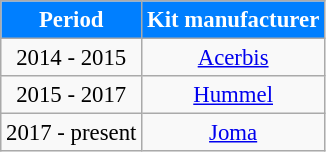<table class="wikitable" style="font-size: 95%; text-align:center">
<tr>
<th scope=col style="color:#FFFFFF; background:#007FFF">Period</th>
<th scope=col style="color:#FFFFFF; background:#007FFF">Kit manufacturer</th>
</tr>
<tr>
<td>2014 - 2015</td>
<td> <a href='#'>Acerbis</a></td>
</tr>
<tr>
<td>2015 - 2017</td>
<td> <a href='#'>Hummel</a></td>
</tr>
<tr>
<td>2017 - present</td>
<td> <a href='#'>Joma</a></td>
</tr>
</table>
